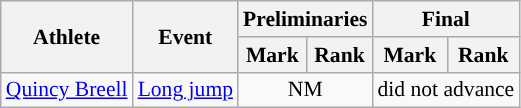<table class=wikitable style="font-size:90%;">
<tr>
<th rowspan=2>Athlete</th>
<th rowspan=2>Event</th>
<th colspan=2>Preliminaries</th>
<th colspan=2>Final</th>
</tr>
<tr>
<th>Mark</th>
<th>Rank</th>
<th>Mark</th>
<th>Rank</th>
</tr>
<tr>
<td><a href='#'>Quincy Breell</a></td>
<td><a href='#'>Long jump</a></td>
<td align="center" colspan=2>NM</td>
<td align="center" colspan=2>did not advance</td>
</tr>
</table>
